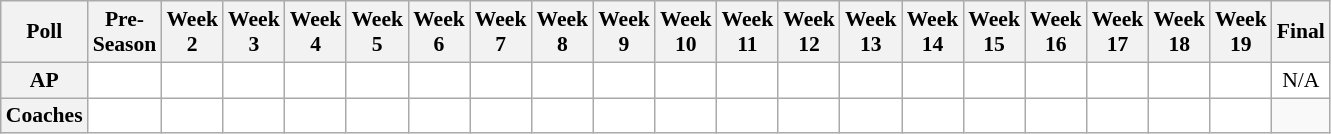<table class="wikitable" style="white-space:nowrap;font-size:90%">
<tr>
<th>Poll</th>
<th>Pre-<br>Season</th>
<th>Week<br>2</th>
<th>Week<br>3</th>
<th>Week<br>4</th>
<th>Week<br>5</th>
<th>Week<br>6</th>
<th>Week<br>7</th>
<th>Week<br>8</th>
<th>Week<br>9</th>
<th>Week<br>10</th>
<th>Week<br>11</th>
<th>Week<br>12</th>
<th>Week<br>13</th>
<th>Week<br>14</th>
<th>Week<br>15</th>
<th>Week<br>16</th>
<th>Week<br>17</th>
<th>Week<br>18</th>
<th>Week<br>19</th>
<th>Final</th>
</tr>
<tr style="text-align:center;">
<th>AP</th>
<td style="background:#FFF;"></td>
<td style="background:#FFF;"></td>
<td style="background:#FFF;"></td>
<td style="background:#FFF;"></td>
<td style="background:#FFF;"></td>
<td style="background:#FFF;"></td>
<td style="background:#FFF;"></td>
<td style="background:#FFF;"></td>
<td style="background:#FFF;"></td>
<td style="background:#FFF;"></td>
<td style="background:#FFF;"></td>
<td style="background:#FFF;"></td>
<td style="background:#FFF;"></td>
<td style="background:#FFF;"></td>
<td style="background:#FFF;"></td>
<td style="background:#FFF;"></td>
<td style="background:#FFF;"></td>
<td style="background:#FFF;"></td>
<td style="background:#FFF;"></td>
<td style="background:#FFF;">N/A</td>
</tr>
<tr style="text-align:center;">
<th>Coaches</th>
<td style="background:#FFF;"></td>
<td style="background:#FFF;"></td>
<td style="background:#FFF;"></td>
<td style="background:#FFF;"></td>
<td style="background:#FFF;"></td>
<td style="background:#FFF;"></td>
<td style="background:#FFF;"></td>
<td style="background:#FFF;"></td>
<td style="background:#FFF;"></td>
<td style="background:#FFF;"></td>
<td style="background:#FFF;"></td>
<td style="background:#FFF;"></td>
<td style="background:#FFF;"></td>
<td style="background:#FFF;"></td>
<td style="background:#FFF;"></td>
<td style="background:#FFF;"></td>
<td style="background:#FFF;"></td>
<td style="background:#FFF;"></td>
<td style="background:#FFF;"></td>
<td style="background"#FFF;"></td>
</tr>
</table>
